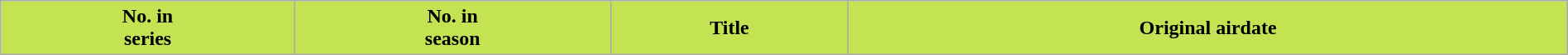<table class="wikitable plainrowheaders" style="width:100%; margin:auto; background:#FFFFFF;">
<tr>
<th style="background-color: #c4e352; color:#000; text-align: center;">No. in<br>series</th>
<th style="background-color: #c4e352; color:#000; text-align: center;">No. in<br>season</th>
<th style="background-color: #c4e352; color:#000; text-align: center;">Title</th>
<th style="background-color: #c4e352; color:#000; text-align: center;">Original airdate<br>















</th>
</tr>
</table>
